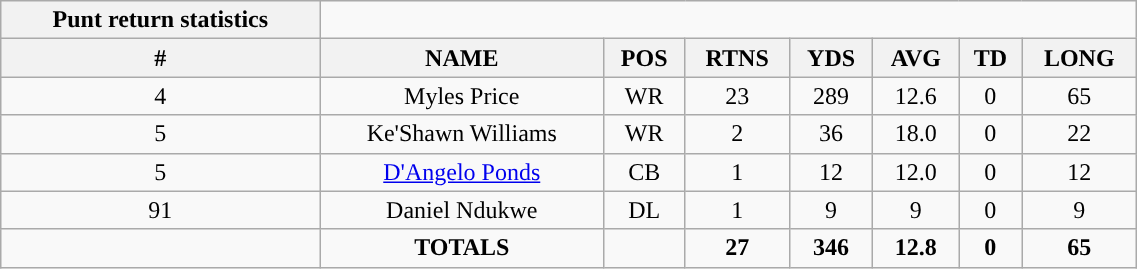<table style="width:60%; text-align:center;" class="wikitable collapsible collapsed">
<tr>
<th style="text-align:center; ">Punt return statistics</th>
</tr>
<tr>
<th>#</th>
<th>NAME</th>
<th>POS</th>
<th>RTNS</th>
<th>YDS</th>
<th>AVG</th>
<th>TD</th>
<th>LONG</th>
</tr>
<tr>
<td>4</td>
<td>Myles Price</td>
<td>WR</td>
<td>23</td>
<td>289</td>
<td>12.6</td>
<td>0</td>
<td>65</td>
</tr>
<tr>
<td>5</td>
<td>Ke'Shawn Williams</td>
<td>WR</td>
<td>2</td>
<td>36</td>
<td>18.0</td>
<td>0</td>
<td>22</td>
</tr>
<tr>
<td>5</td>
<td><a href='#'>D'Angelo Ponds</a></td>
<td>CB</td>
<td>1</td>
<td>12</td>
<td>12.0</td>
<td>0</td>
<td>12</td>
</tr>
<tr>
<td>91</td>
<td>Daniel Ndukwe</td>
<td>DL</td>
<td>1</td>
<td>9</td>
<td>9</td>
<td>0</td>
<td>9</td>
</tr>
<tr>
<td></td>
<td><strong>TOTALS</strong></td>
<td></td>
<td><strong>27</strong></td>
<td><strong>346</strong></td>
<td><strong>12.8</strong></td>
<td><strong>0</strong></td>
<td><strong>65</strong></td>
</tr>
</table>
